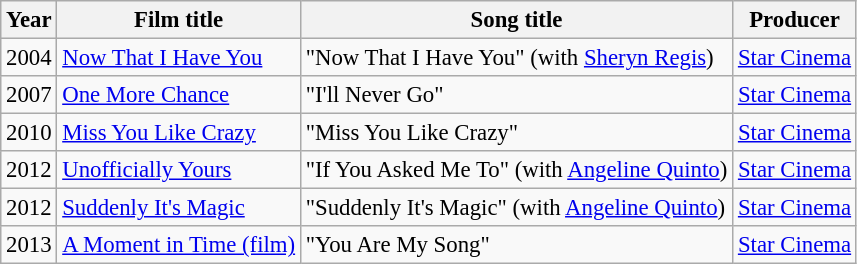<table class = "wikitable" style="font-size:95%;">
<tr>
<th>Year</th>
<th>Film title</th>
<th>Song title</th>
<th>Producer</th>
</tr>
<tr>
<td>2004</td>
<td><a href='#'>Now That I Have You</a></td>
<td>"Now That I Have You"  (with <a href='#'>Sheryn Regis</a>)</td>
<td><a href='#'>Star Cinema</a></td>
</tr>
<tr>
<td>2007</td>
<td><a href='#'>One More Chance</a></td>
<td>"I'll Never Go"</td>
<td><a href='#'>Star Cinema</a></td>
</tr>
<tr>
<td>2010</td>
<td><a href='#'>Miss You Like Crazy</a></td>
<td>"Miss You Like Crazy"</td>
<td><a href='#'>Star Cinema</a></td>
</tr>
<tr>
<td>2012</td>
<td><a href='#'>Unofficially Yours</a></td>
<td>"If You Asked Me To" (with <a href='#'>Angeline Quinto</a>)</td>
<td><a href='#'>Star Cinema</a></td>
</tr>
<tr>
<td>2012</td>
<td><a href='#'>Suddenly It's Magic</a></td>
<td>"Suddenly It's Magic" (with <a href='#'>Angeline Quinto</a>)</td>
<td><a href='#'>Star Cinema</a></td>
</tr>
<tr>
<td>2013</td>
<td><a href='#'>A Moment in Time (film)</a></td>
<td>"You Are My Song"</td>
<td><a href='#'>Star Cinema</a></td>
</tr>
</table>
